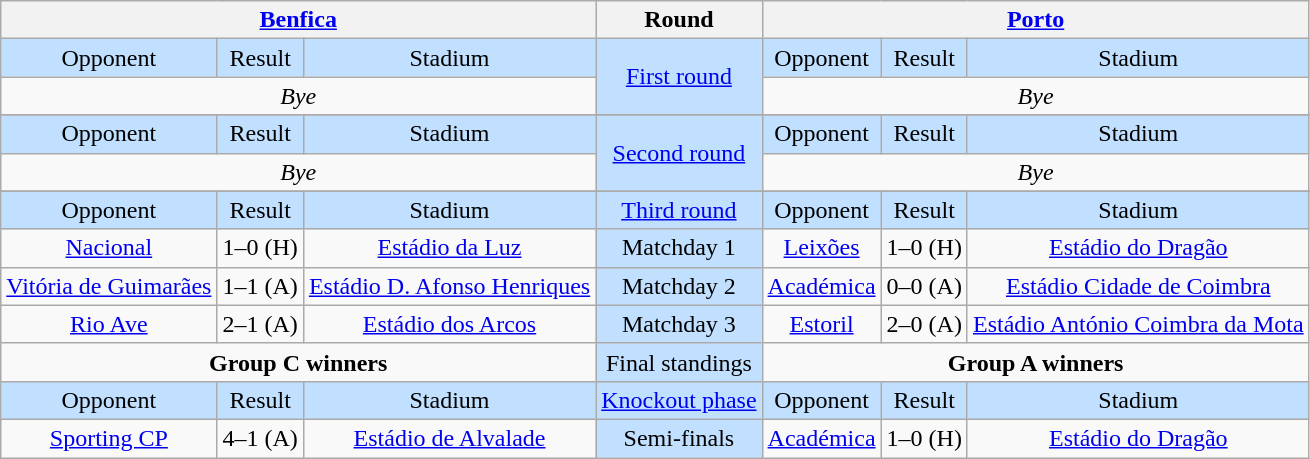<table class="wikitable" style="text-align:center">
<tr>
<th colspan=3><a href='#'>Benfica</a></th>
<th>Round</th>
<th colspan=3><a href='#'>Porto</a></th>
</tr>
<tr style="background:#c1e0ff">
<td>Opponent</td>
<td>Result</td>
<td>Stadium</td>
<td rowspan=2><a href='#'>First round</a></td>
<td>Opponent</td>
<td>Result</td>
<td>Stadium</td>
</tr>
<tr>
<td colspan=3><em>Bye</em></td>
<td colspan=3><em>Bye</em></td>
</tr>
<tr>
</tr>
<tr style="background:#c1e0ff">
<td>Opponent</td>
<td>Result</td>
<td>Stadium</td>
<td rowspan=2><a href='#'>Second round</a></td>
<td>Opponent</td>
<td>Result</td>
<td>Stadium</td>
</tr>
<tr>
<td colspan=3><em>Bye</em></td>
<td colspan=3><em>Bye</em></td>
</tr>
<tr>
</tr>
<tr style="background:#c1e0ff">
<td>Opponent</td>
<td>Result</td>
<td>Stadium</td>
<td><a href='#'>Third round</a></td>
<td>Opponent</td>
<td>Result</td>
<td>Stadium</td>
</tr>
<tr>
<td><a href='#'>Nacional</a></td>
<td>1–0 (H)</td>
<td><a href='#'>Estádio da Luz</a></td>
<td style="background:#c1e0ff">Matchday 1</td>
<td><a href='#'>Leixões</a></td>
<td>1–0 (H)</td>
<td><a href='#'>Estádio do Dragão</a></td>
</tr>
<tr>
<td><a href='#'>Vitória de Guimarães</a></td>
<td>1–1 (A)</td>
<td><a href='#'>Estádio D. Afonso Henriques</a></td>
<td style="background:#c1e0ff">Matchday 2</td>
<td><a href='#'>Académica</a></td>
<td>0–0 (A)</td>
<td><a href='#'>Estádio Cidade de Coimbra</a></td>
</tr>
<tr>
<td><a href='#'>Rio Ave</a></td>
<td>2–1 (A)</td>
<td><a href='#'>Estádio dos Arcos</a></td>
<td style="background:#c1e0ff">Matchday 3</td>
<td><a href='#'>Estoril</a></td>
<td>2–0 (A)</td>
<td><a href='#'>Estádio António Coimbra da Mota</a></td>
</tr>
<tr>
<td colspan=3 valign=top><strong>Group C winners</strong><br></td>
<td style="background:#c1e0ff">Final standings</td>
<td colspan=3 valign=top><strong>Group A winners</strong><br></td>
</tr>
<tr style="background:#c1e0ff">
<td>Opponent</td>
<td>Result</td>
<td>Stadium</td>
<td><a href='#'>Knockout phase</a></td>
<td>Opponent</td>
<td>Result</td>
<td>Stadium</td>
</tr>
<tr>
<td><a href='#'>Sporting CP</a></td>
<td>4–1 (A)</td>
<td><a href='#'>Estádio de Alvalade</a></td>
<td style="background:#c1e0ff">Semi-finals</td>
<td><a href='#'>Académica</a></td>
<td>1–0 (H)</td>
<td><a href='#'>Estádio do Dragão</a></td>
</tr>
</table>
